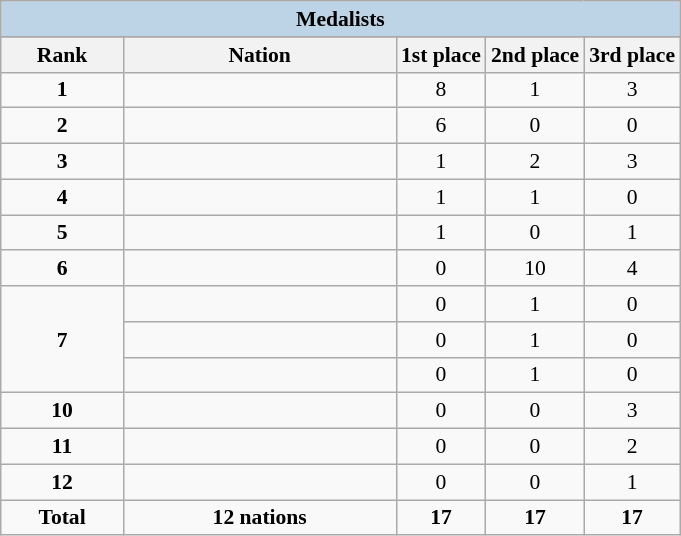<table class="wikitable" style="text-align:center; font-size:90%"">
<tr>
<td colspan="6" style="background:#BCD4E6"><strong>Medalists</strong></td>
</tr>
<tr>
</tr>
<tr style="background-color:#EDEDED;">
<th width="75px" class="hintergrundfarbe5">Rank</th>
<th width="175px" class="hintergrundfarbe6">Nation</th>
<th>1st place</th>
<th>2nd place</th>
<th>3rd place</th>
</tr>
<tr>
<td><strong>1</strong></td>
<td align=left></td>
<td>8</td>
<td>1</td>
<td>3</td>
</tr>
<tr>
<td><strong>2</strong></td>
<td align=left></td>
<td>6</td>
<td>0</td>
<td>0</td>
</tr>
<tr>
<td><strong>3</strong></td>
<td align=left></td>
<td>1</td>
<td>2</td>
<td>3</td>
</tr>
<tr>
<td><strong>4</strong></td>
<td align=left></td>
<td>1</td>
<td>1</td>
<td>0</td>
</tr>
<tr>
<td><strong>5</strong></td>
<td align=left></td>
<td>1</td>
<td>0</td>
<td>1</td>
</tr>
<tr>
<td><strong>6</strong></td>
<td align=left></td>
<td>0</td>
<td>10</td>
<td>4</td>
</tr>
<tr>
<td rowspan="3"><strong>7</strong></td>
<td align=left></td>
<td>0</td>
<td>1</td>
<td>0</td>
</tr>
<tr>
<td align=left></td>
<td>0</td>
<td>1</td>
<td>0</td>
</tr>
<tr>
<td align=left></td>
<td>0</td>
<td>1</td>
<td>0</td>
</tr>
<tr>
<td><strong>10</strong></td>
<td align=left></td>
<td>0</td>
<td>0</td>
<td>3</td>
</tr>
<tr>
<td><strong>11</strong></td>
<td align=left></td>
<td>0</td>
<td>0</td>
<td>2</td>
</tr>
<tr>
<td><strong>12</strong></td>
<td align=left></td>
<td>0</td>
<td>0</td>
<td>1</td>
</tr>
<tr>
<td><strong>Total</strong></td>
<td><strong>12 nations</strong></td>
<td><strong>17</strong></td>
<td><strong>17</strong></td>
<td><strong>17</strong></td>
</tr>
</table>
